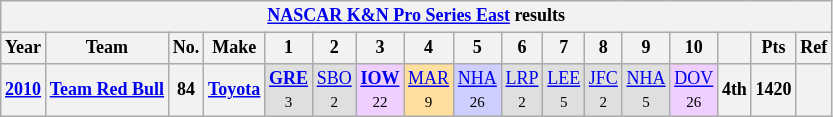<table class="wikitable" style="text-align:center; font-size:75%">
<tr>
<th colspan=45><a href='#'>NASCAR K&N Pro Series East</a> results</th>
</tr>
<tr>
<th>Year</th>
<th>Team</th>
<th>No.</th>
<th>Make</th>
<th>1</th>
<th>2</th>
<th>3</th>
<th>4</th>
<th>5</th>
<th>6</th>
<th>7</th>
<th>8</th>
<th>9</th>
<th>10</th>
<th></th>
<th>Pts</th>
<th>Ref</th>
</tr>
<tr>
<th><a href='#'>2010</a></th>
<th><a href='#'>Team Red Bull</a></th>
<th>84</th>
<th><a href='#'>Toyota</a></th>
<td style="background:#DFDFDF;"><strong><a href='#'>GRE</a></strong><br><small>3</small></td>
<td style="background:#DFDFDF;"><a href='#'>SBO</a><br><small>2</small></td>
<td style="background:#EFCFFF;"><strong><a href='#'>IOW</a></strong><br><small>22</small></td>
<td style="background:#FFDF9F;"><a href='#'>MAR</a><br><small>9</small></td>
<td style="background:#CFCFFF;"><a href='#'>NHA</a><br><small>26</small></td>
<td style="background:#DFDFDF;"><a href='#'>LRP</a><br><small>2</small></td>
<td style="background:#DFDFDF;"><a href='#'>LEE</a><br><small>5</small></td>
<td style="background:#DFDFDF;"><a href='#'>JFC</a><br><small>2</small></td>
<td style="background:#DFDFDF;"><a href='#'>NHA</a><br><small>5</small></td>
<td style="background:#EFCFFF;"><a href='#'>DOV</a><br><small>26</small></td>
<th>4th</th>
<th>1420</th>
<th></th>
</tr>
</table>
